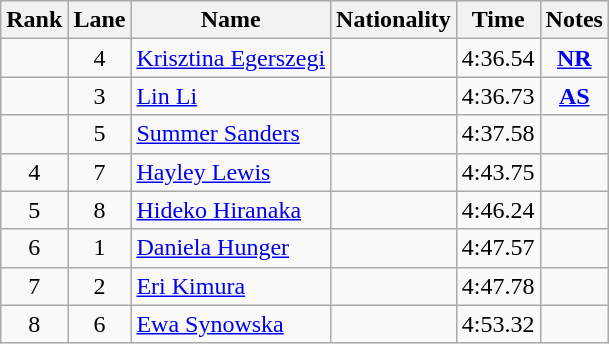<table class="wikitable sortable" style="text-align:center">
<tr>
<th>Rank</th>
<th>Lane</th>
<th>Name</th>
<th>Nationality</th>
<th>Time</th>
<th>Notes</th>
</tr>
<tr>
<td></td>
<td>4</td>
<td align=left><a href='#'>Krisztina Egerszegi</a></td>
<td align=left></td>
<td>4:36.54</td>
<td><strong><a href='#'>NR</a></strong></td>
</tr>
<tr>
<td></td>
<td>3</td>
<td align=left><a href='#'>Lin Li</a></td>
<td align=left></td>
<td>4:36.73</td>
<td><strong><a href='#'>AS</a></strong></td>
</tr>
<tr>
<td></td>
<td>5</td>
<td align=left><a href='#'>Summer Sanders</a></td>
<td align=left></td>
<td>4:37.58</td>
<td></td>
</tr>
<tr>
<td>4</td>
<td>7</td>
<td align=left><a href='#'>Hayley Lewis</a></td>
<td align=left></td>
<td>4:43.75</td>
<td></td>
</tr>
<tr>
<td>5</td>
<td>8</td>
<td align=left><a href='#'>Hideko Hiranaka</a></td>
<td align=left></td>
<td>4:46.24</td>
<td></td>
</tr>
<tr>
<td>6</td>
<td>1</td>
<td align=left><a href='#'>Daniela Hunger</a></td>
<td align=left></td>
<td>4:47.57</td>
<td></td>
</tr>
<tr>
<td>7</td>
<td>2</td>
<td align=left><a href='#'>Eri Kimura</a></td>
<td align=left></td>
<td>4:47.78</td>
<td></td>
</tr>
<tr>
<td>8</td>
<td>6</td>
<td align=left><a href='#'>Ewa Synowska</a></td>
<td align=left></td>
<td>4:53.32</td>
<td></td>
</tr>
</table>
